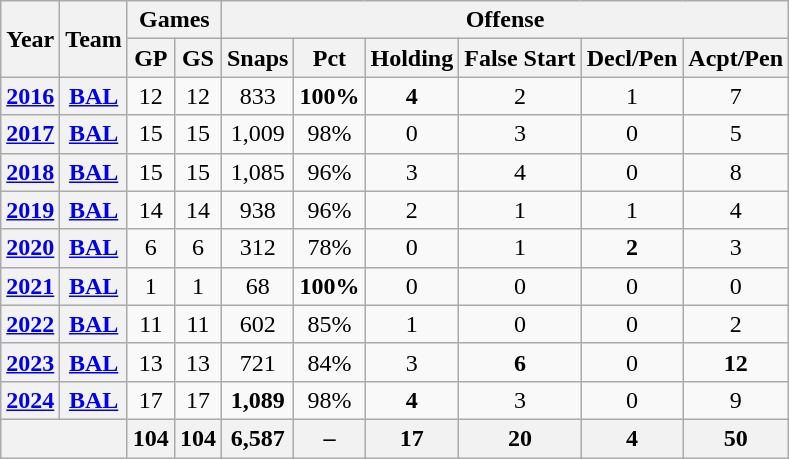<table class="wikitable" style="text-align:center;">
<tr>
<th rowspan="2">Year</th>
<th rowspan="2">Team</th>
<th colspan="2">Games</th>
<th colspan="8">Offense</th>
</tr>
<tr>
<th>GP</th>
<th>GS</th>
<th>Snaps</th>
<th>Pct</th>
<th>Holding</th>
<th>False Start</th>
<th>Decl/Pen</th>
<th>Acpt/Pen</th>
</tr>
<tr>
<th><a href='#'>2016</a></th>
<th><a href='#'>BAL</a></th>
<td>12</td>
<td>12</td>
<td>833</td>
<td><strong>100%</strong></td>
<td><strong>4</strong></td>
<td>2</td>
<td>1</td>
<td>7</td>
</tr>
<tr>
<th><a href='#'>2017</a></th>
<th><a href='#'>BAL</a></th>
<td>15</td>
<td>15</td>
<td>1,009</td>
<td>98%</td>
<td>0</td>
<td>3</td>
<td>0</td>
<td>5</td>
</tr>
<tr>
<th><a href='#'>2018</a></th>
<th><a href='#'>BAL</a></th>
<td>15</td>
<td>15</td>
<td>1,085</td>
<td>96%</td>
<td>3</td>
<td>4</td>
<td>0</td>
<td>8</td>
</tr>
<tr>
<th><a href='#'>2019</a></th>
<th><a href='#'>BAL</a></th>
<td>14</td>
<td>14</td>
<td>938</td>
<td>96%</td>
<td>2</td>
<td>1</td>
<td>1</td>
<td>4</td>
</tr>
<tr>
<th><a href='#'>2020</a></th>
<th><a href='#'>BAL</a></th>
<td>6</td>
<td>6</td>
<td>312</td>
<td>78%</td>
<td>0</td>
<td>1</td>
<td><strong>2</strong></td>
<td>3</td>
</tr>
<tr>
<th><a href='#'>2021</a></th>
<th><a href='#'>BAL</a></th>
<td>1</td>
<td>1</td>
<td>68</td>
<td><strong>100%</strong></td>
<td>0</td>
<td>0</td>
<td>0</td>
<td>0</td>
</tr>
<tr>
<th><a href='#'>2022</a></th>
<th><a href='#'>BAL</a></th>
<td>11</td>
<td>11</td>
<td>602</td>
<td>85%</td>
<td>1</td>
<td>0</td>
<td>0</td>
<td>2</td>
</tr>
<tr>
<th><a href='#'>2023</a></th>
<th><a href='#'>BAL</a></th>
<td>13</td>
<td>13</td>
<td>721</td>
<td>84%</td>
<td>3</td>
<td><strong>6</strong></td>
<td>0</td>
<td><strong>12</strong></td>
</tr>
<tr>
<th><a href='#'>2024</a></th>
<th><a href='#'>BAL</a></th>
<td>17</td>
<td>17</td>
<td><strong>1,089</strong></td>
<td>98%</td>
<td><strong>4</strong></td>
<td>3</td>
<td>0</td>
<td>9</td>
</tr>
<tr>
<th colspan="2"></th>
<th>104</th>
<th>104</th>
<th>6,587</th>
<th>–</th>
<th>17</th>
<th>20</th>
<th>4</th>
<th>50</th>
</tr>
</table>
